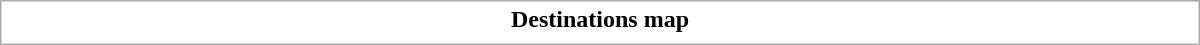<table class="collapsible uncollapsed" style="border:1px #aaa solid; width:50em; margin:0.2em auto">
<tr>
<th>Destinations map</th>
</tr>
<tr>
<td></td>
</tr>
</table>
